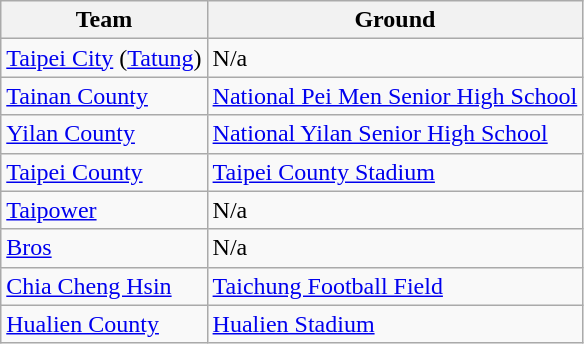<table class="wikitable sortable">
<tr>
<th>Team</th>
<th>Ground</th>
</tr>
<tr>
<td><a href='#'>Taipei City</a> (<a href='#'>Tatung</a>)</td>
<td>N/a</td>
</tr>
<tr>
<td><a href='#'>Tainan County</a></td>
<td><a href='#'>National Pei Men Senior High School</a></td>
</tr>
<tr>
<td><a href='#'>Yilan County</a></td>
<td><a href='#'>National Yilan Senior High School</a></td>
</tr>
<tr>
<td><a href='#'>Taipei County</a></td>
<td><a href='#'>Taipei County Stadium</a></td>
</tr>
<tr>
<td><a href='#'>Taipower</a></td>
<td>N/a</td>
</tr>
<tr>
<td><a href='#'>Bros</a></td>
<td>N/a</td>
</tr>
<tr>
<td><a href='#'>Chia Cheng Hsin</a></td>
<td><a href='#'>Taichung Football Field</a></td>
</tr>
<tr>
<td><a href='#'>Hualien County</a></td>
<td><a href='#'>Hualien Stadium</a></td>
</tr>
</table>
